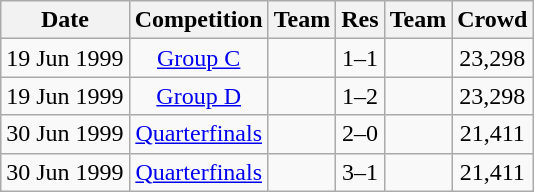<table class="wikitable">
<tr>
<th>Date</th>
<th>Competition</th>
<th>Team</th>
<th>Res</th>
<th>Team</th>
<th>Crowd</th>
</tr>
<tr align=center>
<td>19 Jun 1999</td>
<td><a href='#'>Group C</a></td>
<td></td>
<td>1–1</td>
<td></td>
<td>23,298</td>
</tr>
<tr align=center>
<td>19 Jun 1999</td>
<td><a href='#'>Group D</a></td>
<td></td>
<td>1–2</td>
<td><strong></strong></td>
<td>23,298</td>
</tr>
<tr align=center>
<td>30 Jun 1999</td>
<td><a href='#'>Quarterfinals</a></td>
<td><strong></strong></td>
<td>2–0</td>
<td></td>
<td>21,411</td>
</tr>
<tr align=center>
<td>30 Jun 1999</td>
<td><a href='#'>Quarterfinals</a></td>
<td><strong></strong></td>
<td>3–1</td>
<td></td>
<td>21,411</td>
</tr>
</table>
